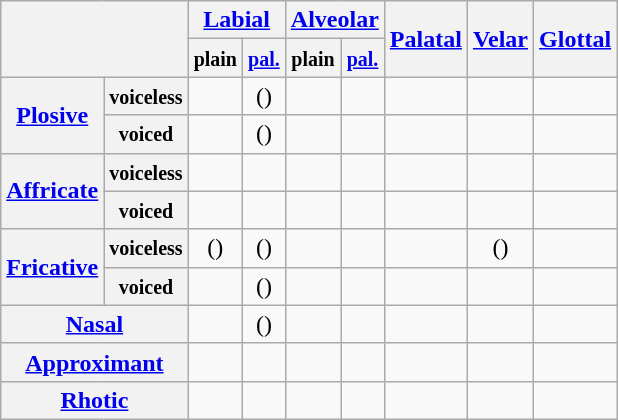<table class="wikitable" style="text-align:center">
<tr>
<th colspan="2" rowspan="2"></th>
<th colspan="2"><a href='#'>Labial</a></th>
<th colspan="2"><a href='#'>Alveolar</a></th>
<th rowspan="2"><a href='#'>Palatal</a></th>
<th rowspan="2"><a href='#'>Velar</a></th>
<th rowspan="2"><a href='#'>Glottal</a></th>
</tr>
<tr>
<th><small>plain</small></th>
<th><small><a href='#'>pal.</a></small></th>
<th><small>plain</small></th>
<th><small><a href='#'>pal.</a></small></th>
</tr>
<tr>
<th rowspan="2"><a href='#'>Plosive</a></th>
<th><small>voiceless</small></th>
<td></td>
<td>()</td>
<td></td>
<td></td>
<td></td>
<td></td>
<td></td>
</tr>
<tr>
<th><small>voiced</small></th>
<td></td>
<td>()</td>
<td></td>
<td></td>
<td></td>
<td></td>
<td></td>
</tr>
<tr>
<th rowspan="2"><a href='#'>Affricate</a></th>
<th><small>voiceless</small></th>
<td></td>
<td></td>
<td></td>
<td></td>
<td></td>
<td></td>
<td></td>
</tr>
<tr>
<th><small>voiced</small></th>
<td></td>
<td></td>
<td></td>
<td></td>
<td></td>
<td></td>
<td></td>
</tr>
<tr>
<th rowspan="2"><a href='#'>Fricative</a></th>
<th><small>voiceless</small></th>
<td>()</td>
<td>()</td>
<td></td>
<td></td>
<td></td>
<td>()</td>
<td></td>
</tr>
<tr>
<th><small>voiced</small></th>
<td></td>
<td>()</td>
<td></td>
<td></td>
<td></td>
<td></td>
<td></td>
</tr>
<tr>
<th colspan="2"><a href='#'>Nasal</a></th>
<td></td>
<td>()</td>
<td></td>
<td></td>
<td></td>
<td></td>
<td></td>
</tr>
<tr>
<th colspan="2"><a href='#'>Approximant</a></th>
<td></td>
<td></td>
<td></td>
<td></td>
<td></td>
<td></td>
<td></td>
</tr>
<tr>
<th colspan="2"><a href='#'>Rhotic</a></th>
<td></td>
<td></td>
<td></td>
<td></td>
<td></td>
<td></td>
<td></td>
</tr>
</table>
